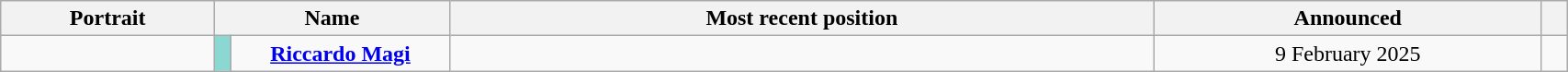<table class="wikitable" style="text-align:center; width:90%; border:1px #AAAAFF solid">
<tr>
<th>Portrait</th>
<th colspan=2 width=15%>Name</th>
<th width=45%>Most recent position</th>
<th>Announced</th>
<th></th>
</tr>
<tr style="text-align: center;"  |>
<td></td>
<td width="1" style="color:inherit;background:#8BD7D2;"></td>
<td><strong><a href='#'>Riccardo Magi</a></strong><br></td>
<td><br></td>
<td>9 February 2025</td>
<td></td>
</tr>
</table>
